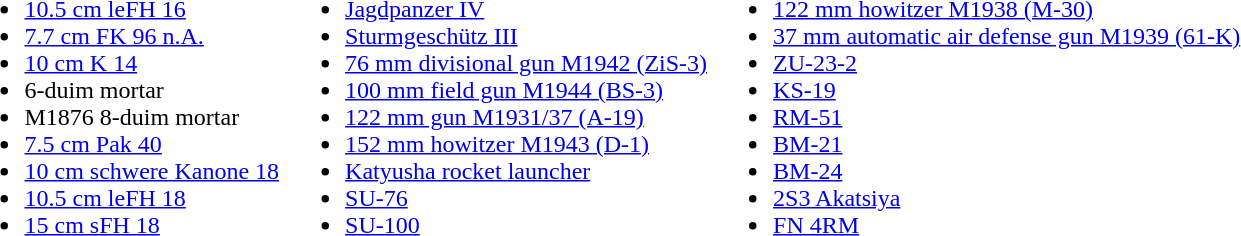<table>
<tr>
<td valign="top"><br><ul><li> <a href='#'>10.5 cm leFH 16</a></li><li> <a href='#'>7.7 cm FK 96 n.A.</a></li><li> <a href='#'>10 cm K 14</a></li><li> 6-duim mortar</li><li> M1876 8-duim mortar</li><li> <a href='#'>7.5 cm Pak 40</a></li><li> <a href='#'>10 cm schwere Kanone 18</a></li><li> <a href='#'>10.5 cm leFH 18</a></li><li> <a href='#'>15 cm sFH 18</a></li></ul></td>
<td valign="top"><br><ul><li> <a href='#'>Jagdpanzer IV</a></li><li> <a href='#'>Sturmgeschütz III</a></li><li> <a href='#'>76 mm divisional gun M1942 (ZiS-3)</a></li><li> <a href='#'>100 mm field gun M1944 (BS-3)</a></li><li> <a href='#'>122 mm gun M1931/37 (A-19)</a></li><li> <a href='#'>152 mm howitzer M1943 (D-1)</a></li><li> <a href='#'>Katyusha rocket launcher</a></li><li> <a href='#'>SU-76</a></li><li> <a href='#'>SU-100</a></li></ul></td>
<td valign="top"><br><ul><li> <a href='#'>122 mm howitzer M1938 (M-30)</a></li><li> <a href='#'>37 mm automatic air defense gun M1939 (61-K)</a></li><li> <a href='#'>ZU-23-2</a></li><li> <a href='#'>KS-19</a></li><li> <a href='#'>RM-51</a></li><li> <a href='#'>BM-21</a></li><li> <a href='#'>BM-24</a></li><li> <a href='#'>2S3 Akatsiya</a></li><li> <a href='#'>FN 4RM</a></li></ul></td>
</tr>
</table>
